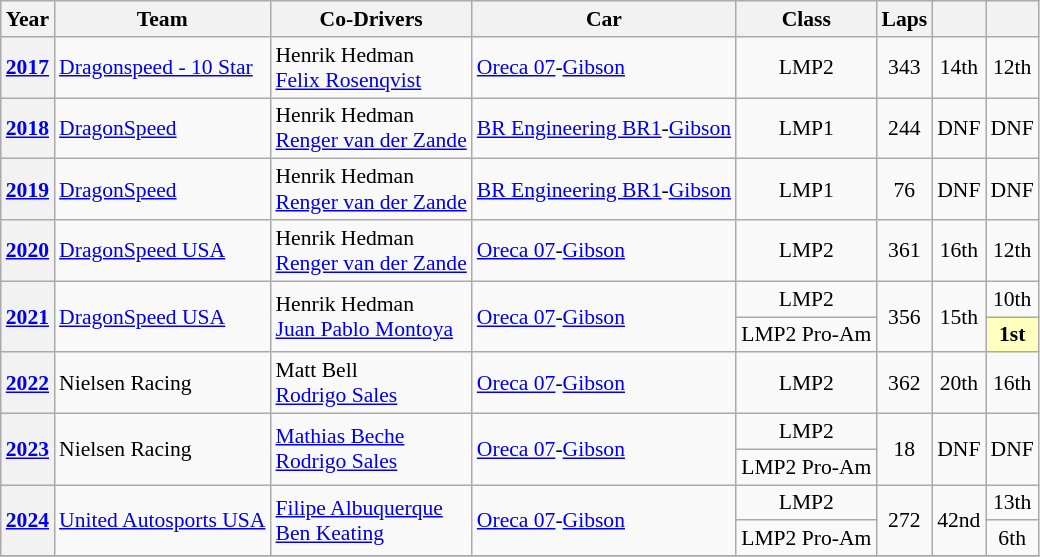<table class="wikitable" style="text-align:center; font-size:90%">
<tr>
<th>Year</th>
<th>Team</th>
<th>Co-Drivers</th>
<th>Car</th>
<th>Class</th>
<th>Laps</th>
<th></th>
<th></th>
</tr>
<tr>
<th><a href='#'>2017</a></th>
<td align="left" nowrap> <a href='#'>Dragonspeed - 10 Star</a></td>
<td align="left" nowrap> Henrik Hedman<br> <a href='#'>Felix Rosenqvist</a></td>
<td align="left" nowrap><a href='#'>Oreca 07</a>-<a href='#'>Gibson</a></td>
<td>LMP2</td>
<td>343</td>
<td>14th</td>
<td>12th</td>
</tr>
<tr>
<th><a href='#'>2018</a></th>
<td align="left" nowrap> <a href='#'>DragonSpeed</a></td>
<td align="left" nowrap> Henrik Hedman<br> <a href='#'>Renger van der Zande</a></td>
<td align="left" nowrap><a href='#'>BR Engineering BR1</a>-<a href='#'>Gibson</a></td>
<td>LMP1</td>
<td>244</td>
<td>DNF</td>
<td>DNF</td>
</tr>
<tr>
<th><a href='#'>2019</a></th>
<td align="left" nowrap> <a href='#'>DragonSpeed</a></td>
<td align="left" nowrap> Henrik Hedman<br> <a href='#'>Renger van der Zande</a></td>
<td align="left" nowrap><a href='#'>BR Engineering BR1</a>-<a href='#'>Gibson</a></td>
<td>LMP1</td>
<td>76</td>
<td>DNF</td>
<td>DNF</td>
</tr>
<tr>
<th><a href='#'>2020</a></th>
<td align="left" nowrap> <a href='#'>DragonSpeed USA</a></td>
<td align="left" nowrap> Henrik Hedman<br> <a href='#'>Renger van der Zande</a></td>
<td align="left" nowrap><a href='#'>Oreca 07</a>-<a href='#'>Gibson</a></td>
<td>LMP2</td>
<td>361</td>
<td>16th</td>
<td>12th</td>
</tr>
<tr>
<th rowspan="2"><a href='#'>2021</a></th>
<td rowspan="2" align="left" nowrap> <a href='#'>DragonSpeed USA</a></td>
<td rowspan="2" align="left" nowrap> Henrik Hedman<br> <a href='#'>Juan Pablo Montoya</a></td>
<td rowspan="2" align="left" nowrap><a href='#'>Oreca 07</a>-<a href='#'>Gibson</a></td>
<td>LMP2</td>
<td rowspan="2">356</td>
<td rowspan="2">15th</td>
<td>10th</td>
</tr>
<tr>
<td>LMP2 Pro-Am</td>
<td style="background:#FFFFBF;"><strong>1st</strong></td>
</tr>
<tr>
<th><a href='#'>2022</a></th>
<td align="left" nowrap> Nielsen Racing</td>
<td align="left" nowrap> Matt Bell<br> <a href='#'>Rodrigo Sales</a></td>
<td align="left" nowrap><a href='#'>Oreca 07</a>-<a href='#'>Gibson</a></td>
<td>LMP2</td>
<td>362</td>
<td>20th</td>
<td>16th</td>
</tr>
<tr>
<th rowspan="2"><a href='#'>2023</a></th>
<td rowspan="2" align="left" nowrap> Nielsen Racing</td>
<td rowspan="2" align="left" nowrap> <a href='#'>Mathias Beche</a><br> <a href='#'>Rodrigo Sales</a></td>
<td rowspan="2" align="left" nowrap><a href='#'>Oreca 07</a>-<a href='#'>Gibson</a></td>
<td>LMP2</td>
<td rowspan="2">18</td>
<td rowspan="2">DNF</td>
<td rowspan="2">DNF</td>
</tr>
<tr>
<td>LMP2 Pro-Am</td>
</tr>
<tr>
<th rowspan="2"><a href='#'>2024</a></th>
<td rowspan="2" align="left" nowrap> <a href='#'>United Autosports USA</a></td>
<td rowspan="2" align="left" nowrap> <a href='#'>Filipe Albuquerque</a><br> <a href='#'>Ben Keating</a></td>
<td rowspan="2" align="left" nowrap><a href='#'>Oreca 07</a>-<a href='#'>Gibson</a></td>
<td>LMP2</td>
<td rowspan="2">272</td>
<td rowspan="2">42nd</td>
<td>13th</td>
</tr>
<tr>
<td>LMP2 Pro-Am</td>
<td>6th</td>
</tr>
<tr>
</tr>
</table>
